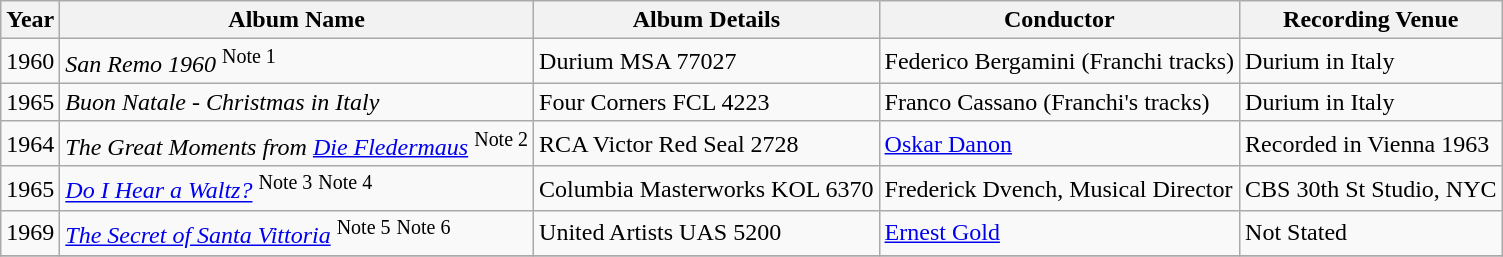<table class="wikitable">
<tr>
<th><strong>Year</strong></th>
<th><strong>Album Name</strong></th>
<th><strong>Album Details</strong></th>
<th><strong>Conductor</strong></th>
<th><strong>Recording Venue</strong></th>
</tr>
<tr>
<td>1960</td>
<td><em>San Remo 1960</em> <sup>Note 1</sup></td>
<td>Durium MSA 77027</td>
<td>Federico Bergamini (Franchi tracks)</td>
<td>Durium in Italy</td>
</tr>
<tr>
<td>1965</td>
<td><em>Buon Natale - Christmas in Italy</em></td>
<td>Four Corners FCL 4223</td>
<td>Franco Cassano (Franchi's tracks)</td>
<td>Durium in Italy</td>
</tr>
<tr>
<td>1964</td>
<td><em>The Great Moments from <a href='#'>Die Fledermaus</a></em> <sup>Note 2</sup></td>
<td>RCA Victor  Red Seal 2728</td>
<td><a href='#'>Oskar Danon</a></td>
<td>Recorded in Vienna 1963</td>
</tr>
<tr>
<td>1965</td>
<td><em><a href='#'>Do I Hear a Waltz?</a></em> <sup>Note 3</sup> <sup>Note 4</sup></td>
<td>Columbia Masterworks KOL 6370</td>
<td>Frederick Dvench, Musical Director</td>
<td>CBS 30th St Studio, NYC</td>
</tr>
<tr>
<td>1969</td>
<td><em><a href='#'>The Secret of Santa Vittoria</a></em> <sup>Note 5</sup> <sup>Note 6</sup></td>
<td>United Artists UAS 5200</td>
<td><a href='#'>Ernest Gold</a></td>
<td>Not Stated</td>
</tr>
<tr>
</tr>
</table>
